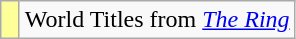<table class="wikitable">
<tr>
<td style="background:#ff9; width:5px;"></td>
<td>World Titles from <em><a href='#'>The Ring</a></em></td>
</tr>
</table>
